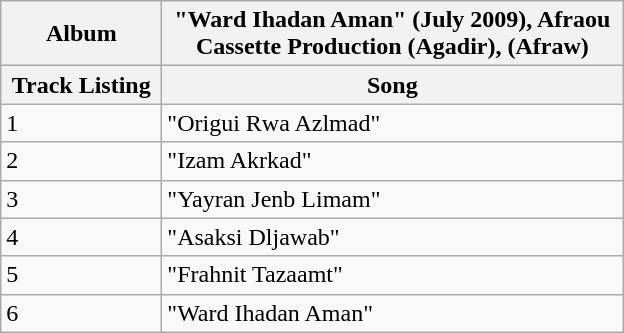<table class="wikitable">
<tr>
<th>Album</th>
<th>"Ward Ihadan Aman" (July 2009), Afraou Cassette Production (Agadir), (Afraw)</th>
</tr>
<tr>
<th width="100pt">Track Listing</th>
<th width="300pt">Song</th>
</tr>
<tr>
<td>1</td>
<td>"Origui Rwa Azlmad"</td>
</tr>
<tr>
<td>2</td>
<td>"Izam Akrkad"</td>
</tr>
<tr>
<td>3</td>
<td>"Yayran Jenb Limam"</td>
</tr>
<tr>
<td>4</td>
<td>"Asaksi Dljawab"</td>
</tr>
<tr>
<td>5</td>
<td>"Frahnit Tazaamt"</td>
</tr>
<tr>
<td>6</td>
<td>"Ward Ihadan Aman"</td>
</tr>
</table>
